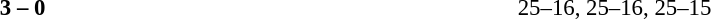<table width=100% cellspacing=1>
<tr>
<th width=20%></th>
<th width=12%></th>
<th width=20%></th>
<th width=33%></th>
<td></td>
</tr>
<tr style=font-size:95%>
<td align=right><strong></strong></td>
<td align=center><strong>3 – 0</strong></td>
<td></td>
<td>25–16, 25–16, 25–15</td>
</tr>
</table>
